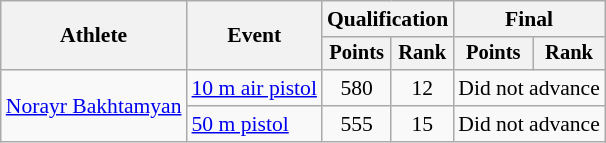<table class="wikitable" style="font-size:90%">
<tr>
<th rowspan="2">Athlete</th>
<th rowspan="2">Event</th>
<th colspan=2>Qualification</th>
<th colspan=2>Final</th>
</tr>
<tr style="font-size:95%">
<th>Points</th>
<th>Rank</th>
<th>Points</th>
<th>Rank</th>
</tr>
<tr align=center>
<td align=left rowspan=2><a href='#'>Norayr Bakhtamyan</a></td>
<td align=left><a href='#'>10 m air pistol</a></td>
<td>580</td>
<td>12</td>
<td colspan=2>Did not advance</td>
</tr>
<tr align=center>
<td align=left><a href='#'>50 m pistol</a></td>
<td>555</td>
<td>15</td>
<td colspan=2>Did not advance</td>
</tr>
</table>
